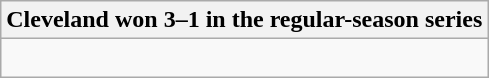<table class="wikitable collapsible collapsed">
<tr>
<th>Cleveland won 3–1 in the regular-season series</th>
</tr>
<tr>
<td><br>


</td>
</tr>
</table>
